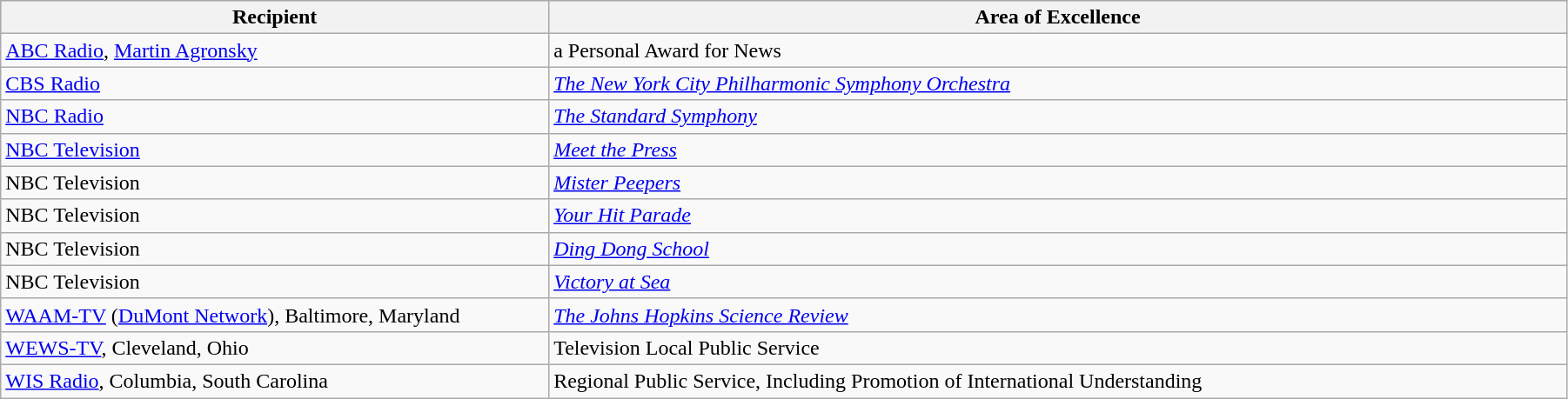<table class="wikitable" style="width:95%">
<tr bgcolor="#CCCCCC">
<th width=35%>Recipient</th>
<th width=65%>Area of Excellence</th>
</tr>
<tr>
<td rowspan="1"><a href='#'>ABC Radio</a>, <a href='#'>Martin Agronsky</a></td>
<td>a Personal Award for News</td>
</tr>
<tr>
<td rowspan="1"><a href='#'>CBS Radio</a></td>
<td><em><a href='#'>The New York City Philharmonic Symphony Orchestra</a></em></td>
</tr>
<tr>
<td rowspan="1"><a href='#'>NBC Radio</a></td>
<td><em><a href='#'>The Standard Symphony</a></em></td>
</tr>
<tr>
<td rowspan="1"><a href='#'>NBC Television</a></td>
<td><em><a href='#'>Meet the Press</a></em></td>
</tr>
<tr>
<td rowspan="1">NBC Television</td>
<td><em><a href='#'>Mister Peepers</a></em></td>
</tr>
<tr>
<td rowspan="1">NBC Television</td>
<td><em><a href='#'>Your Hit Parade</a></em></td>
</tr>
<tr>
<td rowspan="1">NBC Television</td>
<td><em><a href='#'>Ding Dong School</a></em></td>
</tr>
<tr>
<td rowspan="1">NBC Television</td>
<td><em><a href='#'>Victory at Sea</a></em></td>
</tr>
<tr>
<td rowspan="1"><a href='#'>WAAM-TV</a> (<a href='#'>DuMont Network</a>), Baltimore, Maryland</td>
<td><em><a href='#'>The Johns Hopkins Science Review</a></em></td>
</tr>
<tr>
<td rowspan="1"><a href='#'>WEWS-TV</a>, Cleveland, Ohio</td>
<td>Television Local Public Service</td>
</tr>
<tr>
<td rowspan="1"><a href='#'>WIS Radio</a>, Columbia, South Carolina</td>
<td>Regional Public Service, Including Promotion of International Understanding</td>
</tr>
</table>
